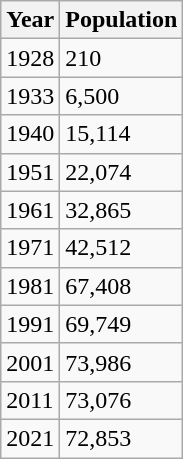<table class="wikitable">
<tr>
<th>Year</th>
<th>Population</th>
</tr>
<tr>
<td>1928</td>
<td>210</td>
</tr>
<tr>
<td>1933</td>
<td>6,500</td>
</tr>
<tr>
<td>1940</td>
<td>15,114</td>
</tr>
<tr>
<td>1951</td>
<td>22,074</td>
</tr>
<tr>
<td>1961</td>
<td>32,865</td>
</tr>
<tr>
<td>1971</td>
<td>42,512</td>
</tr>
<tr>
<td>1981</td>
<td>67,408</td>
</tr>
<tr>
<td>1991</td>
<td>69,749</td>
</tr>
<tr>
<td>2001</td>
<td>73,986</td>
</tr>
<tr>
<td>2011</td>
<td>73,076</td>
</tr>
<tr>
<td>2021</td>
<td>72,853</td>
</tr>
</table>
